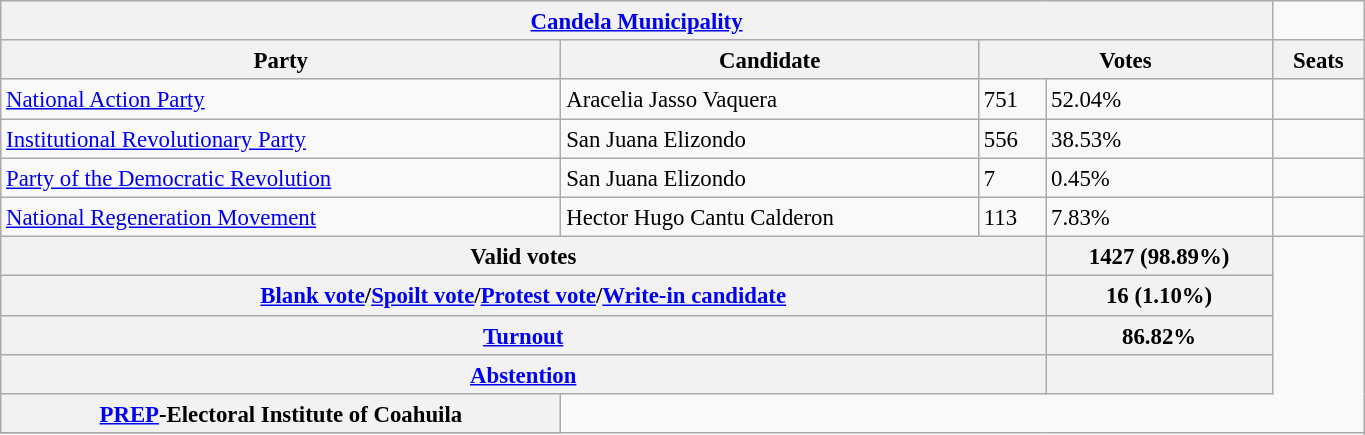<table class="wikitable collapsible collapsed" style="font-size:95%; width:72%; line-height:126%; margin-bottom:0">
<tr>
<th Colspan = 4><strong><a href='#'>Candela Municipality</a></strong></th>
</tr>
<tr style="background:#efefef;">
<th Colspan = 1><strong>Party</strong></th>
<th Colspan = 1><strong>Candidate</strong></th>
<th Colspan = 2><strong>Votes</strong></th>
<th Colspan = 1><strong>Seats</strong></th>
</tr>
<tr>
<td> <a href='#'>National Action Party</a></td>
<td>Aracelia Jasso Vaquera</td>
<td>751</td>
<td>52.04%</td>
<td></td>
</tr>
<tr>
<td> <a href='#'>Institutional Revolutionary Party</a></td>
<td>San Juana Elizondo</td>
<td>556</td>
<td>38.53%</td>
<td></td>
</tr>
<tr>
<td> <a href='#'>Party of the Democratic Revolution</a></td>
<td>San Juana Elizondo</td>
<td>7</td>
<td>0.45%</td>
<td></td>
</tr>
<tr>
<td> <a href='#'>National Regeneration Movement</a></td>
<td>Hector Hugo Cantu Calderon</td>
<td>113</td>
<td>7.83%</td>
<td></td>
</tr>
<tr>
<th Colspan = 3><strong>Valid votes</strong></th>
<th>1427 (98.89%)</th>
</tr>
<tr>
<th Colspan = 3><strong><a href='#'>Blank vote</a>/<a href='#'>Spoilt vote</a>/<a href='#'>Protest vote</a>/<a href='#'>Write-in candidate</a></strong></th>
<th>16 (1.10%)</th>
</tr>
<tr>
<th Colspan = 3><strong><a href='#'>Turnout</a></strong></th>
<th>86.82%</th>
</tr>
<tr>
<th Colspan = 3><strong><a href='#'>Abstention</a></strong></th>
<th></th>
</tr>
<tr>
<th Colspan =><a href='#'>PREP</a>-Electoral Institute of Coahuila</th>
</tr>
<tr>
</tr>
</table>
